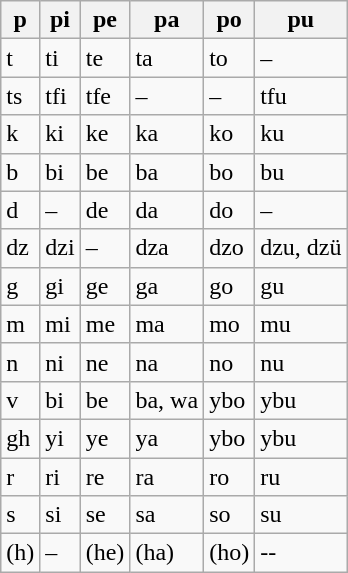<table class="wikitable">
<tr>
<th>p</th>
<th>pi</th>
<th>pe</th>
<th>pa</th>
<th>po</th>
<th>pu</th>
</tr>
<tr>
<td>t</td>
<td>ti</td>
<td>te</td>
<td>ta</td>
<td>to</td>
<td>–</td>
</tr>
<tr>
<td>ts</td>
<td>tfi</td>
<td>tfe</td>
<td>–</td>
<td>–</td>
<td>tfu</td>
</tr>
<tr>
<td>k</td>
<td>ki</td>
<td>ke</td>
<td>ka</td>
<td>ko</td>
<td>ku</td>
</tr>
<tr>
<td>b</td>
<td>bi</td>
<td>be</td>
<td>ba</td>
<td>bo</td>
<td>bu</td>
</tr>
<tr>
<td>d</td>
<td>–</td>
<td>de</td>
<td>da</td>
<td>do</td>
<td>–</td>
</tr>
<tr>
<td>dz</td>
<td>dzi</td>
<td>–</td>
<td>dza</td>
<td>dzo</td>
<td>dzu, dzü</td>
</tr>
<tr>
<td>g</td>
<td>gi</td>
<td>ge</td>
<td>ga</td>
<td>go</td>
<td>gu</td>
</tr>
<tr>
<td>m</td>
<td>mi</td>
<td>me</td>
<td>ma</td>
<td>mo</td>
<td>mu</td>
</tr>
<tr>
<td>n</td>
<td>ni</td>
<td>ne</td>
<td>na</td>
<td>no</td>
<td>nu</td>
</tr>
<tr>
<td>v</td>
<td>bi</td>
<td>be</td>
<td>ba, wa</td>
<td>ybo</td>
<td>ybu</td>
</tr>
<tr>
<td>gh</td>
<td>yi</td>
<td>ye</td>
<td>ya</td>
<td>ybo</td>
<td>ybu</td>
</tr>
<tr>
<td>r</td>
<td>ri</td>
<td>re</td>
<td>ra</td>
<td>ro</td>
<td>ru</td>
</tr>
<tr>
<td>s</td>
<td>si</td>
<td>se</td>
<td>sa</td>
<td>so</td>
<td>su</td>
</tr>
<tr>
<td>(h)</td>
<td>–</td>
<td>(he)</td>
<td>(ha)</td>
<td>(ho)</td>
<td>--<br></td>
</tr>
</table>
